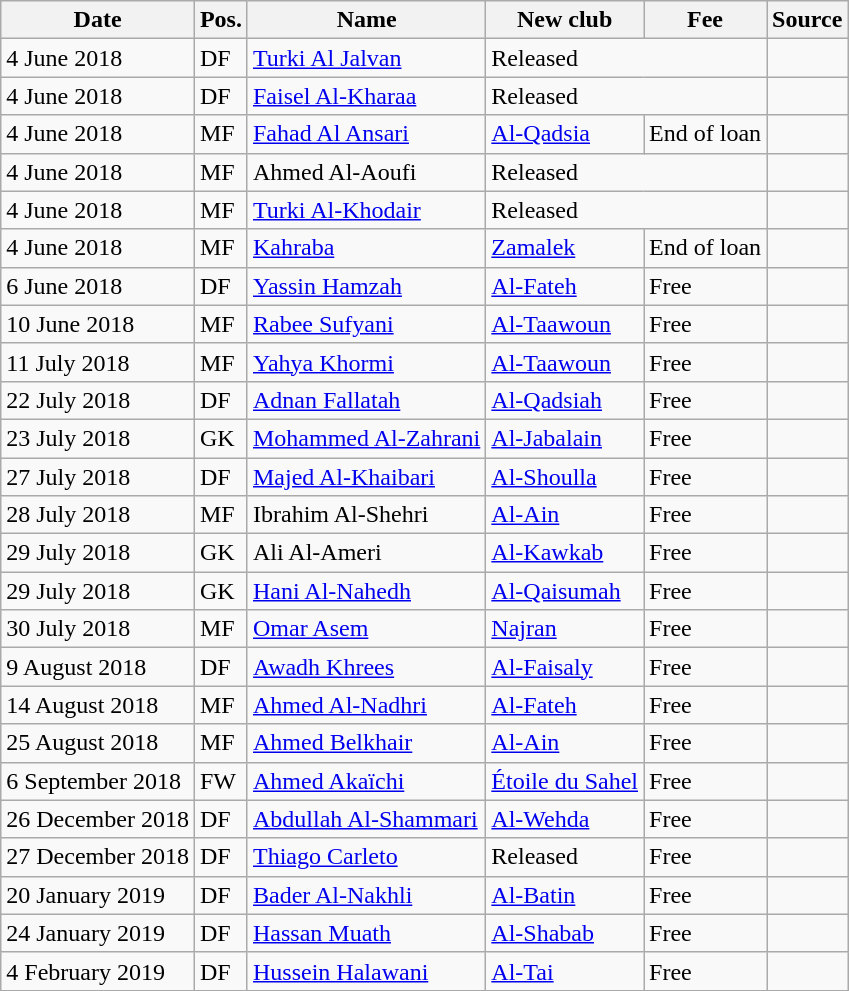<table class="wikitable" style="text-align:left">
<tr>
<th>Date</th>
<th>Pos.</th>
<th>Name</th>
<th>New club</th>
<th>Fee</th>
<th>Source</th>
</tr>
<tr>
<td>4 June 2018</td>
<td>DF</td>
<td> <a href='#'>Turki Al Jalvan</a></td>
<td colspan=2>Released</td>
<td></td>
</tr>
<tr>
<td>4 June 2018</td>
<td>DF</td>
<td> <a href='#'>Faisel Al-Kharaa</a></td>
<td colspan=2>Released</td>
<td></td>
</tr>
<tr>
<td>4 June 2018</td>
<td>MF</td>
<td> <a href='#'>Fahad Al Ansari</a></td>
<td> <a href='#'>Al-Qadsia</a></td>
<td>End of loan</td>
<td></td>
</tr>
<tr>
<td>4 June 2018</td>
<td>MF</td>
<td> Ahmed Al-Aoufi</td>
<td colspan=2>Released</td>
<td></td>
</tr>
<tr>
<td>4 June 2018</td>
<td>MF</td>
<td> <a href='#'>Turki Al-Khodair</a></td>
<td colspan=2>Released</td>
<td></td>
</tr>
<tr>
<td>4 June 2018</td>
<td>MF</td>
<td> <a href='#'>Kahraba</a></td>
<td> <a href='#'>Zamalek</a></td>
<td>End of loan</td>
<td></td>
</tr>
<tr>
<td>6 June 2018</td>
<td>DF</td>
<td> <a href='#'>Yassin Hamzah</a></td>
<td> <a href='#'>Al-Fateh</a></td>
<td>Free</td>
<td></td>
</tr>
<tr>
<td>10 June 2018</td>
<td>MF</td>
<td> <a href='#'>Rabee Sufyani</a></td>
<td> <a href='#'>Al-Taawoun</a></td>
<td>Free</td>
<td></td>
</tr>
<tr>
<td>11 July 2018</td>
<td>MF</td>
<td> <a href='#'>Yahya Khormi</a></td>
<td> <a href='#'>Al-Taawoun</a></td>
<td>Free</td>
<td></td>
</tr>
<tr>
<td>22 July 2018</td>
<td>DF</td>
<td> <a href='#'>Adnan Fallatah</a></td>
<td> <a href='#'>Al-Qadsiah</a></td>
<td>Free</td>
<td></td>
</tr>
<tr>
<td>23 July 2018</td>
<td>GK</td>
<td> <a href='#'>Mohammed Al-Zahrani</a></td>
<td> <a href='#'>Al-Jabalain</a></td>
<td>Free</td>
<td></td>
</tr>
<tr>
<td>27 July 2018</td>
<td>DF</td>
<td> <a href='#'>Majed Al-Khaibari</a></td>
<td> <a href='#'>Al-Shoulla</a></td>
<td>Free</td>
<td></td>
</tr>
<tr>
<td>28 July 2018</td>
<td>MF</td>
<td> Ibrahim Al-Shehri</td>
<td> <a href='#'>Al-Ain</a></td>
<td>Free</td>
<td></td>
</tr>
<tr>
<td>29 July 2018</td>
<td>GK</td>
<td> Ali Al-Ameri</td>
<td> <a href='#'>Al-Kawkab</a></td>
<td>Free</td>
<td></td>
</tr>
<tr>
<td>29 July 2018</td>
<td>GK</td>
<td> <a href='#'>Hani Al-Nahedh</a></td>
<td> <a href='#'>Al-Qaisumah</a></td>
<td>Free</td>
<td></td>
</tr>
<tr>
<td>30 July 2018</td>
<td>MF</td>
<td> <a href='#'>Omar Asem</a></td>
<td> <a href='#'>Najran</a></td>
<td>Free</td>
<td></td>
</tr>
<tr>
<td>9 August 2018</td>
<td>DF</td>
<td> <a href='#'>Awadh Khrees</a></td>
<td> <a href='#'>Al-Faisaly</a></td>
<td>Free</td>
<td></td>
</tr>
<tr>
<td>14 August 2018</td>
<td>MF</td>
<td> <a href='#'>Ahmed Al-Nadhri</a></td>
<td> <a href='#'>Al-Fateh</a></td>
<td>Free</td>
<td></td>
</tr>
<tr>
<td>25 August 2018</td>
<td>MF</td>
<td> <a href='#'>Ahmed Belkhair</a></td>
<td> <a href='#'>Al-Ain</a></td>
<td>Free</td>
<td></td>
</tr>
<tr>
<td>6 September 2018</td>
<td>FW</td>
<td> <a href='#'>Ahmed Akaïchi</a></td>
<td> <a href='#'>Étoile du Sahel</a></td>
<td>Free</td>
<td></td>
</tr>
<tr>
<td>26 December 2018</td>
<td>DF</td>
<td> <a href='#'>Abdullah Al-Shammari</a></td>
<td> <a href='#'>Al-Wehda</a></td>
<td>Free</td>
<td></td>
</tr>
<tr>
<td>27 December 2018</td>
<td>DF</td>
<td> <a href='#'>Thiago Carleto</a></td>
<td>Released</td>
<td>Free</td>
<td></td>
</tr>
<tr>
<td>20 January 2019</td>
<td>DF</td>
<td> <a href='#'>Bader Al-Nakhli</a></td>
<td> <a href='#'>Al-Batin</a></td>
<td>Free</td>
<td></td>
</tr>
<tr>
<td>24 January 2019</td>
<td>DF</td>
<td> <a href='#'>Hassan Muath</a></td>
<td> <a href='#'>Al-Shabab</a></td>
<td>Free</td>
<td></td>
</tr>
<tr>
<td>4 February 2019</td>
<td>DF</td>
<td> <a href='#'>Hussein Halawani</a></td>
<td> <a href='#'>Al-Tai</a></td>
<td>Free</td>
<td></td>
</tr>
<tr>
</tr>
</table>
